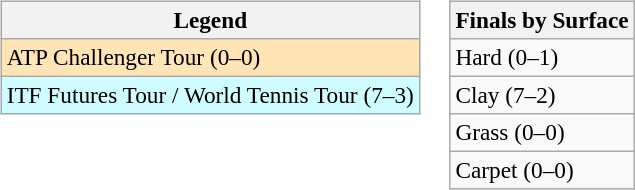<table>
<tr valign=top>
<td><br><table class=wikitable style=font-size:97%>
<tr>
<th>Legend</th>
</tr>
<tr bgcolor=moccasin>
<td>ATP Challenger Tour (0–0)</td>
</tr>
<tr bgcolor=#cffcff>
<td>ITF Futures Tour / World Tennis Tour (7–3)</td>
</tr>
</table>
</td>
<td><br><table class=wikitable style=font-size:97%>
<tr>
<th>Finals by Surface</th>
</tr>
<tr>
<td>Hard (0–1)</td>
</tr>
<tr>
<td>Clay (7–2)</td>
</tr>
<tr>
<td>Grass (0–0)</td>
</tr>
<tr>
<td>Carpet (0–0)</td>
</tr>
</table>
</td>
</tr>
</table>
